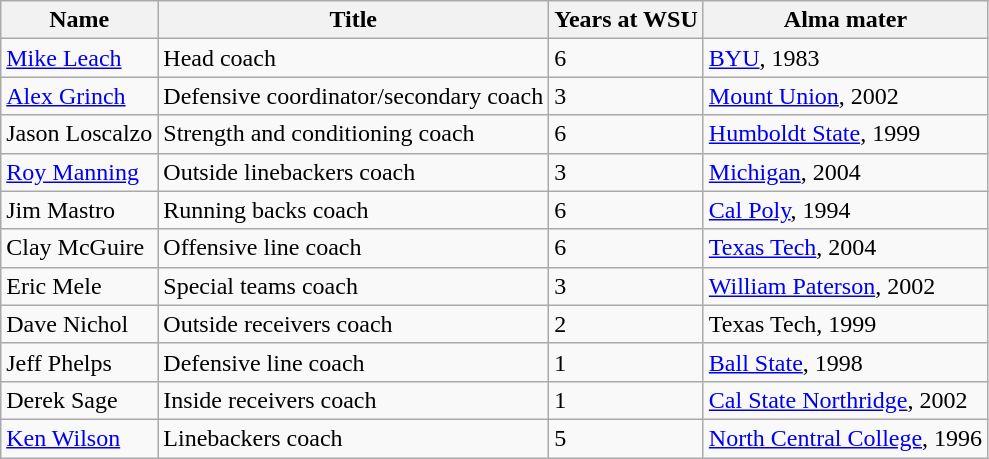<table class="wikitable">
<tr>
<th>Name</th>
<th>Title</th>
<th>Years at WSU</th>
<th>Alma mater</th>
</tr>
<tr>
<td><a href='#'>Mike Leach</a></td>
<td>Head coach</td>
<td>6</td>
<td><a href='#'>BYU</a>, 1983</td>
</tr>
<tr>
<td><a href='#'>Alex Grinch</a></td>
<td>Defensive coordinator/secondary coach</td>
<td>3</td>
<td><a href='#'>Mount Union</a>, 2002</td>
</tr>
<tr>
<td>Jason Loscalzo</td>
<td>Strength and conditioning coach</td>
<td>6</td>
<td><a href='#'>Humboldt State</a>, 1999</td>
</tr>
<tr>
<td><a href='#'>Roy Manning</a></td>
<td>Outside linebackers coach</td>
<td>3</td>
<td><a href='#'>Michigan</a>, 2004</td>
</tr>
<tr>
<td>Jim Mastro</td>
<td>Running backs coach</td>
<td>6</td>
<td><a href='#'>Cal Poly</a>, 1994</td>
</tr>
<tr>
<td>Clay McGuire</td>
<td>Offensive line coach</td>
<td>6</td>
<td><a href='#'>Texas Tech</a>, 2004</td>
</tr>
<tr>
<td>Eric Mele</td>
<td>Special teams coach</td>
<td>3</td>
<td><a href='#'>William Paterson</a>, 2002</td>
</tr>
<tr>
<td>Dave Nichol</td>
<td>Outside receivers coach</td>
<td>2</td>
<td>Texas Tech, 1999</td>
</tr>
<tr>
<td>Jeff Phelps</td>
<td>Defensive line coach</td>
<td>1</td>
<td><a href='#'>Ball State</a>, 1998</td>
</tr>
<tr>
<td>Derek Sage</td>
<td>Inside receivers coach</td>
<td>1</td>
<td><a href='#'>Cal State Northridge</a>, 2002</td>
</tr>
<tr>
<td><a href='#'>Ken Wilson</a></td>
<td>Linebackers coach</td>
<td>5</td>
<td><a href='#'>North Central College</a>, 1996</td>
</tr>
</table>
